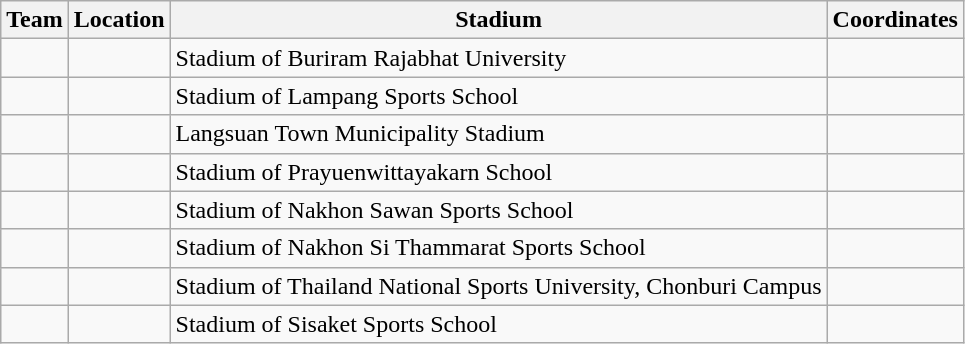<table class="wikitable sortable">
<tr>
<th>Team</th>
<th>Location</th>
<th>Stadium</th>
<th>Coordinates</th>
</tr>
<tr>
<td></td>
<td></td>
<td>Stadium of Buriram Rajabhat University</td>
<td></td>
</tr>
<tr>
<td></td>
<td></td>
<td>Stadium of Lampang Sports School</td>
<td></td>
</tr>
<tr>
<td></td>
<td></td>
<td>Langsuan Town Municipality Stadium</td>
<td></td>
</tr>
<tr>
<td></td>
<td></td>
<td>Stadium of Prayuenwittayakarn School</td>
<td></td>
</tr>
<tr>
<td></td>
<td></td>
<td>Stadium of Nakhon Sawan Sports School</td>
<td></td>
</tr>
<tr>
<td></td>
<td></td>
<td>Stadium of Nakhon Si Thammarat Sports School</td>
<td></td>
</tr>
<tr>
<td></td>
<td></td>
<td>Stadium of Thailand National Sports University, Chonburi Campus</td>
<td></td>
</tr>
<tr>
<td></td>
<td></td>
<td>Stadium of Sisaket Sports School</td>
<td></td>
</tr>
</table>
